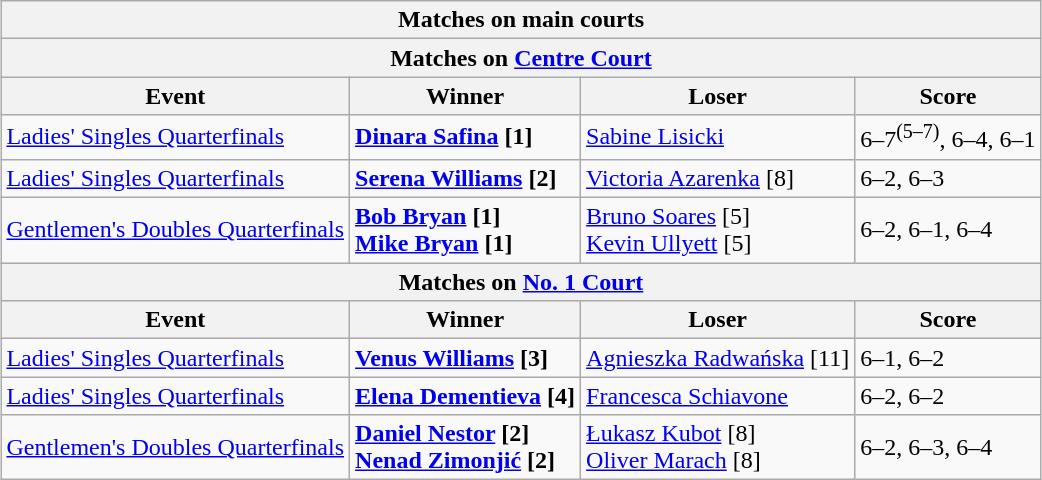<table class="wikitable collapsible uncollapsed" style="margin:auto;">
<tr>
<th colspan="4" style="white-space:nowrap;">Matches on main courts</th>
</tr>
<tr>
<th colspan="4">Matches on <a href='#'>Centre Court</a></th>
</tr>
<tr>
<th>Event</th>
<th>Winner</th>
<th>Loser</th>
<th>Score</th>
</tr>
<tr>
<td><a href='#'>Ladies' Singles Quarterfinals</a></td>
<td> <strong><a href='#'>Dinara Safina</a> [1]</strong></td>
<td> <a href='#'>Sabine Lisicki</a></td>
<td>6–7<sup>(5–7)</sup>, 6–4, 6–1</td>
</tr>
<tr>
<td><a href='#'>Ladies' Singles Quarterfinals</a></td>
<td> <strong><a href='#'>Serena Williams</a> [2]</strong></td>
<td> <a href='#'>Victoria Azarenka</a> [8]</td>
<td>6–2, 6–3</td>
</tr>
<tr>
<td><a href='#'>Gentlemen's Doubles Quarterfinals</a></td>
<td> <strong><a href='#'>Bob Bryan</a> [1]</strong><br> <strong><a href='#'>Mike Bryan</a> [1]</strong></td>
<td> <a href='#'>Bruno Soares</a> [5]<br> <a href='#'>Kevin Ullyett</a> [5]</td>
<td>6–2, 6–1, 6–4</td>
</tr>
<tr>
<th colspan="4">Matches on <a href='#'>No. 1 Court</a></th>
</tr>
<tr>
<th>Event</th>
<th>Winner</th>
<th>Loser</th>
<th>Score</th>
</tr>
<tr>
<td><a href='#'>Ladies' Singles Quarterfinals</a></td>
<td> <strong><a href='#'>Venus Williams</a> [3]</strong></td>
<td> <a href='#'>Agnieszka Radwańska</a> [11]</td>
<td>6–1, 6–2</td>
</tr>
<tr>
<td><a href='#'>Ladies' Singles Quarterfinals</a></td>
<td> <strong><a href='#'>Elena Dementieva</a> [4]</strong></td>
<td> <a href='#'>Francesca Schiavone</a></td>
<td>6–2, 6–2</td>
</tr>
<tr>
<td><a href='#'>Gentlemen's Doubles Quarterfinals</a></td>
<td> <strong><a href='#'>Daniel Nestor</a> [2]</strong><br> <strong><a href='#'>Nenad Zimonjić</a> [2]</strong></td>
<td> <a href='#'>Łukasz Kubot</a> [8]<br> <a href='#'>Oliver Marach</a> [8]</td>
<td>6–2, 6–3, 6–4</td>
</tr>
</table>
